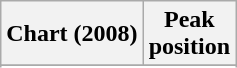<table class="wikitable sortable plainrowheaders" style="text-align:center">
<tr>
<th scope="col">Chart (2008)</th>
<th scope="col">Peak<br>position</th>
</tr>
<tr>
</tr>
<tr>
</tr>
<tr>
</tr>
<tr>
</tr>
<tr>
</tr>
<tr>
</tr>
<tr>
</tr>
<tr>
</tr>
</table>
